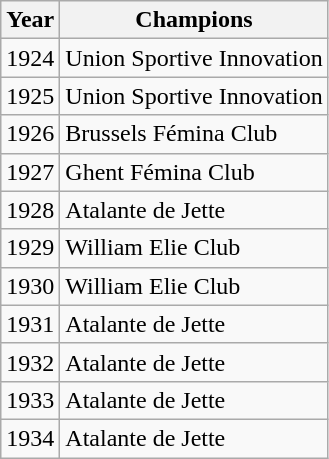<table class="wikitable">
<tr>
<th>Year</th>
<th>Champions</th>
</tr>
<tr>
<td>1924</td>
<td>Union Sportive Innovation</td>
</tr>
<tr>
<td>1925</td>
<td>Union Sportive Innovation</td>
</tr>
<tr>
<td>1926</td>
<td>Brussels Fémina Club</td>
</tr>
<tr>
<td>1927</td>
<td>Ghent Fémina Club</td>
</tr>
<tr>
<td>1928</td>
<td>Atalante de Jette</td>
</tr>
<tr>
<td>1929</td>
<td>William Elie Club</td>
</tr>
<tr>
<td>1930</td>
<td>William Elie Club</td>
</tr>
<tr>
<td>1931</td>
<td>Atalante de Jette</td>
</tr>
<tr>
<td>1932</td>
<td>Atalante de Jette</td>
</tr>
<tr>
<td>1933</td>
<td>Atalante de Jette</td>
</tr>
<tr>
<td>1934</td>
<td>Atalante de Jette</td>
</tr>
</table>
